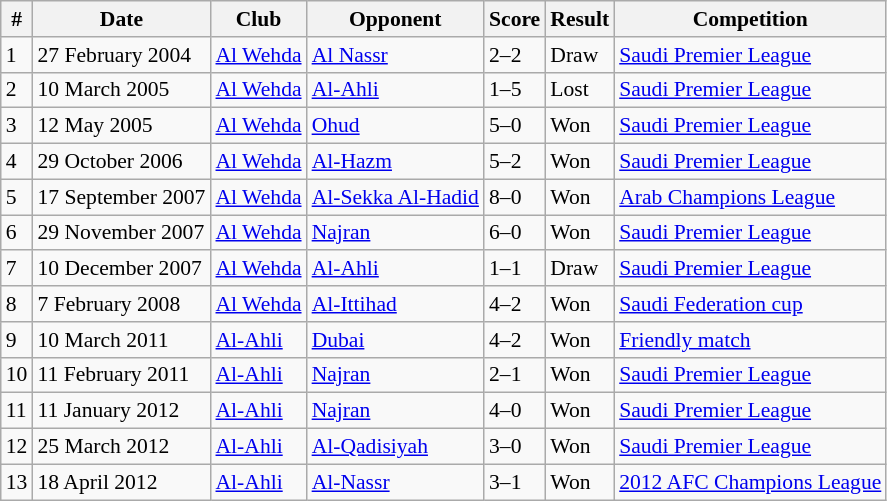<table class="wikitable collapsible collapsed" style="font-size:90%">
<tr>
<th>#</th>
<th>Date</th>
<th>Club</th>
<th>Opponent</th>
<th>Score</th>
<th>Result</th>
<th>Competition</th>
</tr>
<tr>
<td>1</td>
<td>27 February 2004</td>
<td><a href='#'>Al Wehda</a></td>
<td><a href='#'>Al Nassr</a></td>
<td>2–2</td>
<td>Draw</td>
<td><a href='#'>Saudi Premier League</a></td>
</tr>
<tr>
<td>2</td>
<td>10 March 2005</td>
<td><a href='#'>Al Wehda</a></td>
<td><a href='#'>Al-Ahli</a></td>
<td>1–5</td>
<td>Lost</td>
<td><a href='#'>Saudi Premier League</a></td>
</tr>
<tr>
<td>3</td>
<td>12 May 2005</td>
<td><a href='#'>Al Wehda</a></td>
<td><a href='#'>Ohud</a></td>
<td>5–0</td>
<td>Won</td>
<td><a href='#'>Saudi Premier League</a></td>
</tr>
<tr>
<td>4</td>
<td>29 October 2006</td>
<td><a href='#'>Al Wehda</a></td>
<td><a href='#'>Al-Hazm</a></td>
<td>5–2</td>
<td>Won</td>
<td><a href='#'>Saudi Premier League</a></td>
</tr>
<tr>
<td>5</td>
<td>17 September 2007</td>
<td><a href='#'>Al Wehda</a></td>
<td><a href='#'>Al-Sekka Al-Hadid</a></td>
<td>8–0</td>
<td>Won</td>
<td><a href='#'>Arab Champions League</a></td>
</tr>
<tr>
<td>6</td>
<td>29 November 2007</td>
<td><a href='#'>Al Wehda</a></td>
<td><a href='#'>Najran</a></td>
<td>6–0</td>
<td>Won</td>
<td><a href='#'>Saudi Premier League</a></td>
</tr>
<tr>
<td>7</td>
<td>10 December 2007</td>
<td><a href='#'>Al Wehda</a></td>
<td><a href='#'>Al-Ahli</a></td>
<td>1–1</td>
<td>Draw</td>
<td><a href='#'>Saudi Premier League</a></td>
</tr>
<tr>
<td>8</td>
<td>7 February 2008</td>
<td><a href='#'>Al Wehda</a></td>
<td><a href='#'>Al-Ittihad</a></td>
<td>4–2</td>
<td>Won</td>
<td><a href='#'>Saudi Federation cup</a></td>
</tr>
<tr>
<td>9</td>
<td>10 March 2011</td>
<td><a href='#'>Al-Ahli</a></td>
<td><a href='#'>Dubai</a></td>
<td>4–2</td>
<td>Won</td>
<td><a href='#'>Friendly match</a></td>
</tr>
<tr>
<td>10</td>
<td>11 February 2011</td>
<td><a href='#'>Al-Ahli</a></td>
<td><a href='#'>Najran</a></td>
<td>2–1</td>
<td>Won</td>
<td><a href='#'>Saudi Premier League</a></td>
</tr>
<tr>
<td>11</td>
<td>11 January 2012</td>
<td><a href='#'>Al-Ahli</a></td>
<td><a href='#'>Najran</a></td>
<td>4–0</td>
<td>Won</td>
<td><a href='#'>Saudi Premier League</a></td>
</tr>
<tr>
<td>12</td>
<td>25 March 2012</td>
<td><a href='#'>Al-Ahli</a></td>
<td><a href='#'>Al-Qadisiyah</a></td>
<td>3–0</td>
<td>Won</td>
<td><a href='#'>Saudi Premier League</a></td>
</tr>
<tr>
<td>13</td>
<td>18 April 2012</td>
<td><a href='#'>Al-Ahli</a></td>
<td><a href='#'>Al-Nassr</a></td>
<td>3–1</td>
<td>Won</td>
<td><a href='#'>2012 AFC Champions League</a></td>
</tr>
</table>
